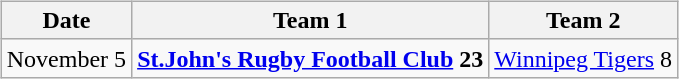<table cellspacing="10">
<tr>
<td valign="top"><br><table class="wikitable">
<tr>
<th>Date</th>
<th>Team 1</th>
<th>Team 2</th>
</tr>
<tr>
<td>November 5</td>
<td><strong><a href='#'>St.John's Rugby Football Club</a>  23</strong></td>
<td><a href='#'>Winnipeg Tigers</a> 8</td>
</tr>
</table>
</td>
</tr>
</table>
